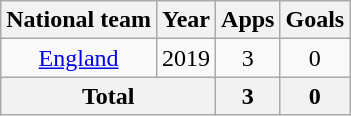<table class="wikitable" style="text-align: center;">
<tr>
<th>National team</th>
<th>Year</th>
<th>Apps</th>
<th>Goals</th>
</tr>
<tr>
<td><a href='#'>England</a></td>
<td>2019</td>
<td>3</td>
<td>0</td>
</tr>
<tr>
<th colspan="2">Total</th>
<th>3</th>
<th>0</th>
</tr>
</table>
